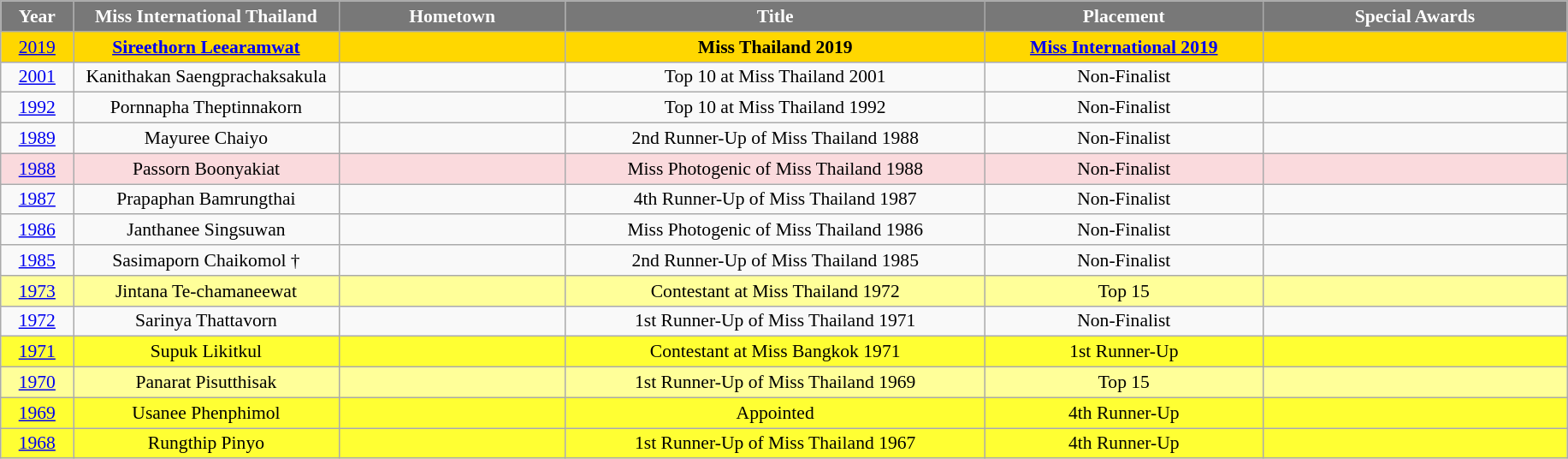<table class="wikitable sortable" style="font-size: 90%; text-align:center">
<tr>
<th width="50" style="background-color:#787878;color:#FFFFFF;">Year</th>
<th width="200" style="background-color:#787878;color:#FFFFFF;">Miss International Thailand</th>
<th width="170" style="background-color:#787878;color:#FFFFFF;">Hometown</th>
<th width="320" style="background-color:#787878;color:#FFFFFF;">Title</th>
<th width="210" style="background-color:#787878;color:#FFFFFF;">Placement</th>
<th width="230" style="background-color:#787878;color:#FFFFFF;">Special Awards</th>
</tr>
<tr style="background-color:gold; : bold">
<td><a href='#'>2019</a></td>
<td><strong><a href='#'>Sireethorn Leearamwat</a></strong></td>
<td align=left><strong></strong></td>
<td><strong>Miss Thailand 2019</strong></td>
<td align="center"><strong><a href='#'>Miss International 2019</a></strong></td>
<td style="background:;"></td>
</tr>
<tr>
<td><a href='#'>2001</a></td>
<td>Kanithakan Saengprachaksakula</td>
<td align=left></td>
<td>Top 10 at Miss Thailand 2001</td>
<td>Non-Finalist</td>
<td></td>
</tr>
<tr>
<td><a href='#'>1992</a></td>
<td>Pornnapha Theptinnakorn</td>
<td align=left></td>
<td>Top 10 at Miss Thailand 1992</td>
<td>Non-Finalist</td>
<td></td>
</tr>
<tr>
<td><a href='#'>1989</a></td>
<td>Mayuree Chaiyo</td>
<td align=left></td>
<td>2nd Runner-Up of Miss Thailand 1988</td>
<td>Non-Finalist</td>
<td></td>
</tr>
<tr style="background-color:#FADADD;: bold">
<td><a href='#'>1988</a></td>
<td>Passorn Boonyakiat</td>
<td align=left></td>
<td>Miss Photogenic of Miss Thailand 1988</td>
<td>Non-Finalist</td>
<td style="background:;"></td>
</tr>
<tr>
<td><a href='#'>1987</a></td>
<td>Prapaphan Bamrungthai</td>
<td align=left></td>
<td>4th Runner-Up of Miss Thailand 1987</td>
<td>Non-Finalist</td>
<td></td>
</tr>
<tr>
<td><a href='#'>1986</a></td>
<td>Janthanee Singsuwan</td>
<td align=left></td>
<td>Miss Photogenic of Miss Thailand 1986</td>
<td>Non-Finalist</td>
<td></td>
</tr>
<tr>
<td><a href='#'>1985</a></td>
<td>Sasimaporn Chaikomol †</td>
<td align=left></td>
<td>2nd Runner-Up of Miss Thailand 1985</td>
<td>Non-Finalist</td>
<td></td>
</tr>
<tr style="background-color:#FFFF99; : bold">
<td><a href='#'>1973</a></td>
<td>Jintana Te-chamaneewat</td>
<td align=left></td>
<td>Contestant at Miss Thailand 1972</td>
<td align="center">Top 15</td>
<td></td>
</tr>
<tr>
<td><a href='#'>1972</a></td>
<td>Sarinya Thattavorn</td>
<td align=left></td>
<td>1st Runner-Up of Miss Thailand 1971</td>
<td>Non-Finalist</td>
<td></td>
</tr>
<tr style="background-color:#FFFF33; : bold">
<td><a href='#'>1971</a></td>
<td>Supuk Likitkul</td>
<td align=left></td>
<td>Contestant at Miss Bangkok 1971</td>
<td align="center">1st Runner-Up</td>
<td></td>
</tr>
<tr style="background-color:#FFFF99; : bold">
<td><a href='#'>1970</a></td>
<td>Panarat Pisutthisak</td>
<td align=left></td>
<td>1st Runner-Up of Miss Thailand 1969</td>
<td align="center">Top 15</td>
<td></td>
</tr>
<tr style="background-color:#FFFF33; : bold">
<td><a href='#'>1969</a></td>
<td>Usanee Phenphimol</td>
<td align=left></td>
<td>Appointed</td>
<td align="center">4th Runner-Up</td>
<td></td>
</tr>
<tr style="background-color:#FFFF33; : bold">
<td><a href='#'>1968</a></td>
<td>Rungthip Pinyo</td>
<td align=left></td>
<td>1st Runner-Up of Miss Thailand 1967</td>
<td align="center">4th Runner-Up</td>
<td style="background:;"></td>
</tr>
</table>
